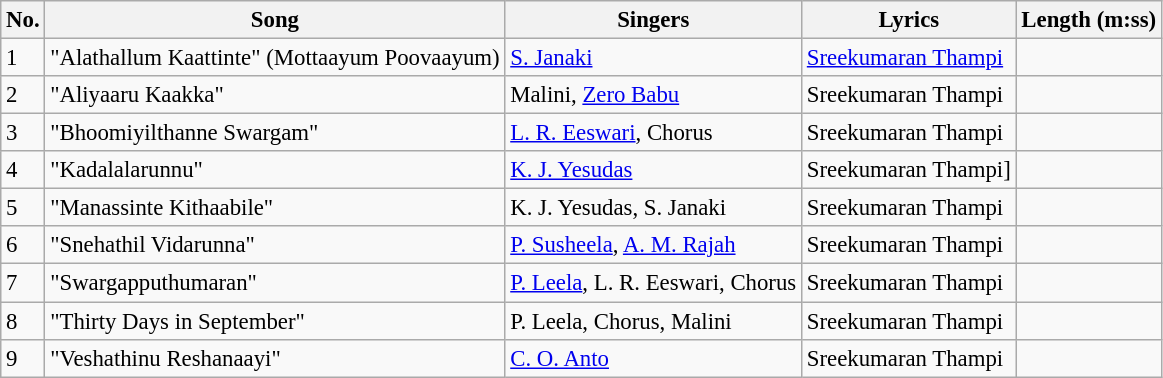<table class="wikitable" style="font-size:95%;">
<tr>
<th>No.</th>
<th>Song</th>
<th>Singers</th>
<th>Lyrics</th>
<th>Length (m:ss)</th>
</tr>
<tr>
<td>1</td>
<td>"Alathallum Kaattinte" (Mottaayum Poovaayum)</td>
<td><a href='#'>S. Janaki</a></td>
<td><a href='#'>Sreekumaran Thampi</a></td>
<td></td>
</tr>
<tr>
<td>2</td>
<td>"Aliyaaru Kaakka"</td>
<td>Malini, <a href='#'>Zero Babu</a></td>
<td>Sreekumaran Thampi</td>
<td></td>
</tr>
<tr>
<td>3</td>
<td>"Bhoomiyilthanne Swargam"</td>
<td><a href='#'>L. R. Eeswari</a>, Chorus</td>
<td>Sreekumaran Thampi</td>
<td></td>
</tr>
<tr>
<td>4</td>
<td>"Kadalalarunnu"</td>
<td><a href='#'>K. J. Yesudas</a></td>
<td>Sreekumaran Thampi]</td>
<td></td>
</tr>
<tr>
<td>5</td>
<td>"Manassinte Kithaabile"</td>
<td>K. J. Yesudas, S. Janaki</td>
<td>Sreekumaran Thampi</td>
<td></td>
</tr>
<tr>
<td>6</td>
<td>"Snehathil Vidarunna"</td>
<td><a href='#'>P. Susheela</a>, <a href='#'>A. M. Rajah</a></td>
<td>Sreekumaran Thampi</td>
<td></td>
</tr>
<tr>
<td>7</td>
<td>"Swargapputhumaran"</td>
<td><a href='#'>P. Leela</a>, L. R. Eeswari, Chorus</td>
<td>Sreekumaran Thampi</td>
<td></td>
</tr>
<tr>
<td>8</td>
<td>"Thirty Days in September"</td>
<td>P. Leela, Chorus, Malini</td>
<td>Sreekumaran Thampi</td>
<td></td>
</tr>
<tr>
<td>9</td>
<td>"Veshathinu Reshanaayi"</td>
<td><a href='#'>C. O. Anto</a></td>
<td>Sreekumaran Thampi</td>
<td></td>
</tr>
</table>
